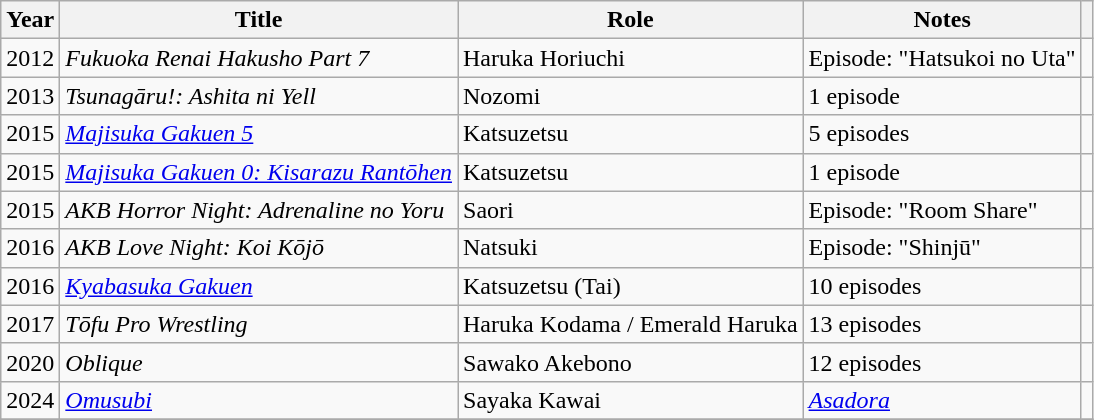<table class="wikitable plainrowheaders sortable">
<tr>
<th scope="col">Year</th>
<th scope="col">Title</th>
<th scope="col">Role</th>
<th class="unsortable">Notes</th>
<th class="unsortable"></th>
</tr>
<tr>
<td>2012</td>
<td><em>Fukuoka Renai Hakusho Part 7</em></td>
<td>Haruka Horiuchi</td>
<td>Episode: "Hatsukoi no Uta"</td>
<td style="text-align: center;"></td>
</tr>
<tr>
<td>2013</td>
<td><em>Tsunagāru!: Ashita ni Yell</em></td>
<td>Nozomi</td>
<td>1 episode</td>
<td style="text-align: center;"></td>
</tr>
<tr>
<td>2015</td>
<td><em><a href='#'>Majisuka Gakuen 5</a></em></td>
<td>Katsuzetsu</td>
<td>5 episodes</td>
<td style="text-align: center;"></td>
</tr>
<tr>
<td>2015</td>
<td><em><a href='#'>Majisuka Gakuen 0: Kisarazu Rantōhen</a></em></td>
<td>Katsuzetsu</td>
<td>1 episode</td>
<td style="text-align: center;"></td>
</tr>
<tr>
<td>2015</td>
<td><em>AKB Horror Night: Adrenaline no Yoru</em></td>
<td>Saori</td>
<td>Episode: "Room Share"</td>
<td style="text-align: center;"></td>
</tr>
<tr>
<td>2016</td>
<td><em>AKB Love Night: Koi Kōjō</em></td>
<td>Natsuki</td>
<td>Episode: "Shinjū"</td>
<td style="text-align: center;"></td>
</tr>
<tr>
<td>2016</td>
<td><em><a href='#'>Kyabasuka Gakuen</a></em></td>
<td>Katsuzetsu (Tai)</td>
<td>10 episodes</td>
<td style="text-align: center;"></td>
</tr>
<tr>
<td>2017</td>
<td><em>Tōfu Pro Wrestling</em></td>
<td>Haruka Kodama / Emerald Haruka</td>
<td>13 episodes</td>
<td style="text-align: center;"></td>
</tr>
<tr>
<td>2020</td>
<td><em>Oblique</em></td>
<td>Sawako Akebono</td>
<td>12 episodes</td>
<td style="text-align: center;"></td>
</tr>
<tr>
<td>2024</td>
<td><em><a href='#'>Omusubi</a></em></td>
<td>Sayaka Kawai</td>
<td><em><a href='#'>Asadora</a></em></td>
<td style="text-align: center;"></td>
</tr>
<tr>
</tr>
</table>
